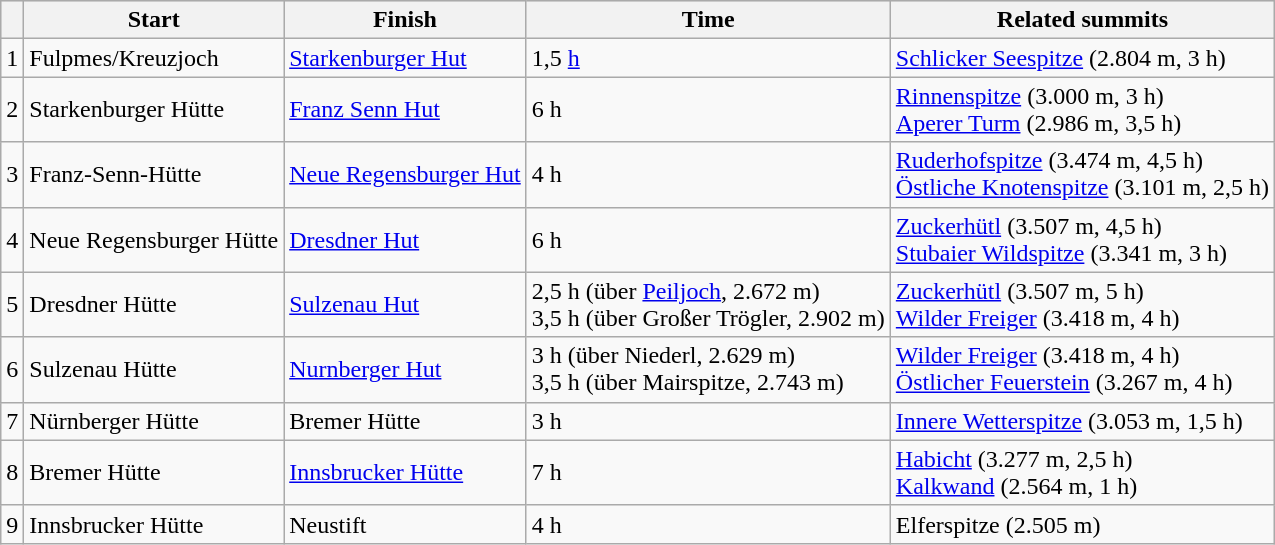<table class="wikitable">
<tr align=left bgcolor=#DDDDDD>
<th></th>
<th>Start</th>
<th>Finish</th>
<th>Time</th>
<th>Related summits</th>
</tr>
<tr>
<td>1</td>
<td>Fulpmes/Kreuzjoch</td>
<td><a href='#'>Starkenburger Hut</a></td>
<td>1,5 <a href='#'>h</a></td>
<td><a href='#'>Schlicker Seespitze</a> (2.804 m, 3 h)</td>
</tr>
<tr>
<td>2</td>
<td>Starkenburger Hütte</td>
<td><a href='#'>Franz Senn Hut</a></td>
<td>6 h</td>
<td><a href='#'>Rinnenspitze</a> (3.000 m, 3 h)<br> <a href='#'>Aperer Turm</a> (2.986 m, 3,5 h)</td>
</tr>
<tr>
<td>3</td>
<td>Franz-Senn-Hütte</td>
<td><a href='#'>Neue Regensburger Hut</a></td>
<td>4 h</td>
<td><a href='#'>Ruderhofspitze</a> (3.474 m, 4,5 h)<br> <a href='#'>Östliche Knotenspitze</a> (3.101 m, 2,5 h)</td>
</tr>
<tr>
<td>4</td>
<td>Neue Regensburger Hütte</td>
<td><a href='#'>Dresdner Hut</a></td>
<td>6 h</td>
<td><a href='#'>Zuckerhütl</a> (3.507 m, 4,5 h)<br> <a href='#'>Stubaier Wildspitze</a> (3.341 m, 3 h)</td>
</tr>
<tr>
<td>5</td>
<td>Dresdner Hütte</td>
<td><a href='#'>Sulzenau Hut</a></td>
<td>2,5 h (über <a href='#'>Peiljoch</a>, 2.672 m)<br>3,5 h (über Großer Trögler, 2.902 m)</td>
<td><a href='#'>Zuckerhütl</a> (3.507 m, 5 h)<br> <a href='#'>Wilder Freiger</a> (3.418 m, 4 h)</td>
</tr>
<tr>
<td>6</td>
<td>Sulzenau Hütte</td>
<td><a href='#'>Nurnberger Hut</a></td>
<td>3 h (über Niederl, 2.629 m)<br>3,5 h (über Mairspitze, 2.743 m)</td>
<td><a href='#'>Wilder Freiger</a> (3.418 m, 4 h)<br> <a href='#'>Östlicher Feuerstein</a> (3.267 m, 4 h)</td>
</tr>
<tr>
<td>7</td>
<td>Nürnberger Hütte</td>
<td>Bremer Hütte</td>
<td>3 h</td>
<td><a href='#'>Innere Wetterspitze</a> (3.053 m, 1,5 h)</td>
</tr>
<tr>
<td>8</td>
<td>Bremer Hütte</td>
<td><a href='#'>Innsbrucker Hütte</a></td>
<td>7 h</td>
<td><a href='#'>Habicht</a> (3.277 m, 2,5 h)<br> <a href='#'>Kalkwand</a> (2.564 m, 1 h)</td>
</tr>
<tr>
<td>9</td>
<td>Innsbrucker Hütte</td>
<td>Neustift</td>
<td>4 h</td>
<td>Elferspitze (2.505 m)</td>
</tr>
</table>
